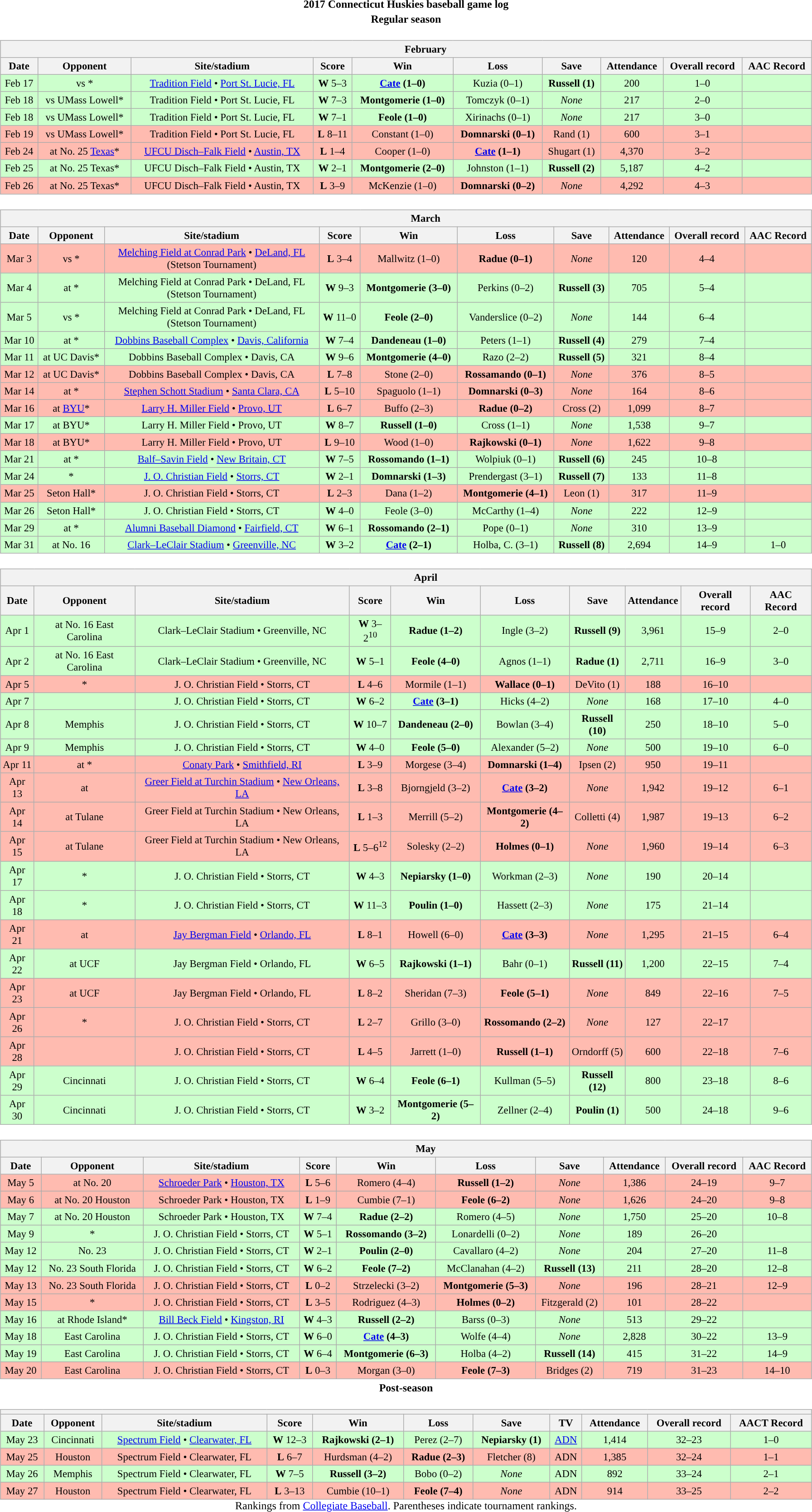<table class="toccolours" width=95% style="clear:both; margin:1.5em auto; text-align:center;">
<tr>
<th colspan=2>2017 Connecticut Huskies baseball game log</th>
</tr>
<tr>
<th colspan=2>Regular season</th>
</tr>
<tr valign="top">
<td><br><table class="wikitable collapsible collapsed" style="margin:auto; width:100%; text-align:center; font-size:95%">
<tr>
<th colspan=12 style="padding-left:4em;">February</th>
</tr>
<tr>
<th>Date</th>
<th>Opponent</th>
<th>Site/stadium</th>
<th>Score</th>
<th>Win</th>
<th>Loss</th>
<th>Save</th>
<th>Attendance</th>
<th>Overall record</th>
<th>AAC Record</th>
</tr>
<tr bgcolor=ccffcc>
<td>Feb 17</td>
<td>vs *</td>
<td><a href='#'>Tradition Field</a> • <a href='#'>Port St. Lucie, FL</a></td>
<td><strong>W</strong> 5–3</td>
<td><strong><a href='#'>Cate</a> (1–0)</strong></td>
<td>Kuzia (0–1)</td>
<td><strong>Russell (1)</strong></td>
<td>200</td>
<td>1–0</td>
<td></td>
</tr>
<tr bgcolor=ccffcc>
<td>Feb 18</td>
<td>vs UMass Lowell*</td>
<td>Tradition Field • Port St. Lucie, FL</td>
<td><strong>W</strong> 7–3</td>
<td><strong>Montgomerie (1–0)</strong></td>
<td>Tomczyk (0–1)</td>
<td><em>None</em></td>
<td>217</td>
<td>2–0</td>
<td></td>
</tr>
<tr bgcolor=ccffcc>
<td>Feb 18</td>
<td>vs UMass Lowell*</td>
<td>Tradition Field • Port St. Lucie, FL</td>
<td><strong>W</strong> 7–1</td>
<td><strong>Feole (1–0)</strong></td>
<td>Xirinachs (0–1)</td>
<td><em>None</em></td>
<td>217</td>
<td>3–0</td>
<td></td>
</tr>
<tr bgcolor=ffbbb>
<td>Feb 19</td>
<td>vs UMass Lowell*</td>
<td>Tradition Field • Port St. Lucie, FL</td>
<td><strong>L</strong> 8–11</td>
<td>Constant (1–0)</td>
<td><strong>Domnarski (0–1)</strong></td>
<td>Rand (1)</td>
<td>600</td>
<td>3–1</td>
<td></td>
</tr>
<tr bgcolor=ffbbb>
<td>Feb 24</td>
<td>at No. 25 <a href='#'>Texas</a>*</td>
<td><a href='#'>UFCU Disch–Falk Field</a> • <a href='#'>Austin, TX</a></td>
<td><strong>L</strong> 1–4</td>
<td>Cooper (1–0)</td>
<td><strong><a href='#'>Cate</a> (1–1)</strong></td>
<td>Shugart (1)</td>
<td>4,370</td>
<td>3–2</td>
<td></td>
</tr>
<tr bgcolor=ccffcc>
<td>Feb 25</td>
<td>at No. 25 Texas*</td>
<td>UFCU Disch–Falk Field • Austin, TX</td>
<td><strong>W</strong> 2–1</td>
<td><strong>Montgomerie (2–0)</strong></td>
<td>Johnston (1–1)</td>
<td><strong>Russell (2)</strong></td>
<td>5,187</td>
<td>4–2</td>
<td></td>
</tr>
<tr bgcolor=ffbbb>
<td>Feb 26</td>
<td>at No. 25 Texas*</td>
<td>UFCU Disch–Falk Field • Austin, TX</td>
<td><strong>L</strong> 3–9</td>
<td>McKenzie (1–0)</td>
<td><strong>Domnarski (0–2)</strong></td>
<td><em>None</em></td>
<td>4,292</td>
<td>4–3</td>
<td></td>
</tr>
</table>
</td>
</tr>
<tr>
<td><br><table class="wikitable collapsible collapsed" style="margin:auto; width:100%; text-align:center; font-size:95%">
<tr>
<th colspan=12 style="padding-left:4em;">March</th>
</tr>
<tr>
<th>Date</th>
<th>Opponent</th>
<th>Site/stadium</th>
<th>Score</th>
<th>Win</th>
<th>Loss</th>
<th>Save</th>
<th>Attendance</th>
<th>Overall record</th>
<th>AAC Record</th>
</tr>
<tr bgcolor=ffbbb>
<td>Mar 3</td>
<td>vs *</td>
<td><a href='#'>Melching Field at Conrad Park</a> • <a href='#'>DeLand, FL</a><br>(Stetson Tournament)</td>
<td><strong>L</strong> 3–4</td>
<td>Mallwitz (1–0)</td>
<td><strong>Radue (0–1)</strong></td>
<td><em>None</em></td>
<td>120</td>
<td>4–4</td>
<td></td>
</tr>
<tr bgcolor=ccffcc>
<td>Mar 4</td>
<td>at *</td>
<td>Melching Field at Conrad Park • DeLand, FL<br>(Stetson Tournament)</td>
<td><strong>W</strong> 9–3</td>
<td><strong>Montgomerie (3–0)</strong></td>
<td>Perkins (0–2)</td>
<td><strong>Russell (3)</strong></td>
<td>705</td>
<td>5–4</td>
<td></td>
</tr>
<tr bgcolor=ccffcc>
<td>Mar 5</td>
<td>vs *</td>
<td>Melching Field at Conrad Park • DeLand, FL<br>(Stetson Tournament)</td>
<td><strong>W</strong> 11–0</td>
<td><strong>Feole (2–0)</strong></td>
<td>Vanderslice (0–2)</td>
<td><em>None</em></td>
<td>144</td>
<td>6–4</td>
<td></td>
</tr>
<tr bgcolor=ccffcc>
<td>Mar 10</td>
<td>at *</td>
<td><a href='#'>Dobbins Baseball Complex</a> • <a href='#'>Davis, California</a></td>
<td><strong>W</strong> 7–4</td>
<td><strong>Dandeneau (1–0)</strong></td>
<td>Peters (1–1)</td>
<td><strong>Russell (4)</strong></td>
<td>279</td>
<td>7–4</td>
<td></td>
</tr>
<tr bgcolor=ccffcc>
<td>Mar 11</td>
<td>at UC Davis*</td>
<td>Dobbins Baseball Complex • Davis, CA</td>
<td><strong>W</strong> 9–6</td>
<td><strong>Montgomerie (4–0)</strong></td>
<td>Razo (2–2)</td>
<td><strong>Russell (5)</strong></td>
<td>321</td>
<td>8–4</td>
<td></td>
</tr>
<tr bgcolor=ffbbb>
<td>Mar 12</td>
<td>at UC Davis*</td>
<td>Dobbins Baseball Complex • Davis, CA</td>
<td><strong>L</strong> 7–8</td>
<td>Stone (2–0)</td>
<td><strong>Rossamando (0–1)</strong></td>
<td><em>None</em></td>
<td>376</td>
<td>8–5</td>
<td></td>
</tr>
<tr bgcolor=ffbbb>
<td>Mar 14</td>
<td>at *</td>
<td><a href='#'>Stephen Schott Stadium</a> • <a href='#'>Santa Clara, CA</a></td>
<td><strong>L</strong> 5–10</td>
<td>Spaguolo (1–1)</td>
<td><strong>Domnarski (0–3)</strong></td>
<td><em>None</em></td>
<td>164</td>
<td>8–6</td>
<td></td>
</tr>
<tr bgcolor=ffbbb>
<td>Mar 16</td>
<td>at <a href='#'>BYU</a>*</td>
<td><a href='#'>Larry H. Miller Field</a> • <a href='#'>Provo, UT</a></td>
<td><strong>L</strong> 6–7</td>
<td>Buffo (2–3)</td>
<td><strong>Radue (0–2)</strong></td>
<td>Cross (2)</td>
<td>1,099</td>
<td>8–7</td>
<td></td>
</tr>
<tr bgcolor=ccffcc>
<td>Mar 17</td>
<td>at BYU*</td>
<td>Larry H. Miller Field • Provo, UT</td>
<td><strong>W</strong> 8–7</td>
<td><strong>Russell (1–0)</strong></td>
<td>Cross (1–1)</td>
<td><em>None</em></td>
<td>1,538</td>
<td>9–7</td>
<td></td>
</tr>
<tr bgcolor=ffbbb>
<td>Mar 18</td>
<td>at BYU*</td>
<td>Larry H. Miller Field • Provo, UT</td>
<td><strong>L</strong> 9–10</td>
<td>Wood (1–0)</td>
<td><strong>Rajkowski (0–1)</strong></td>
<td><em>None</em></td>
<td>1,622</td>
<td>9–8</td>
<td></td>
</tr>
<tr bgcolor=ccffcc>
<td>Mar 21</td>
<td>at *</td>
<td><a href='#'>Balf–Savin Field</a> • <a href='#'>New Britain, CT</a></td>
<td><strong>W</strong> 7–5</td>
<td><strong>Rossomando (1–1)</strong></td>
<td>Wolpiuk (0–1)</td>
<td><strong>Russell (6)</strong></td>
<td>245</td>
<td>10–8</td>
<td></td>
</tr>
<tr bgcolor=ccffcc>
<td>Mar 24</td>
<td>*</td>
<td><a href='#'>J. O. Christian Field</a> • <a href='#'>Storrs, CT</a></td>
<td><strong>W</strong> 2–1</td>
<td><strong>Domnarski (1–3)</strong></td>
<td>Prendergast (3–1)</td>
<td><strong>Russell (7)</strong></td>
<td>133</td>
<td>11–8</td>
<td></td>
</tr>
<tr bgcolor=ffbbb>
<td>Mar 25</td>
<td>Seton Hall*</td>
<td>J. O. Christian Field • Storrs, CT</td>
<td><strong>L</strong> 2–3</td>
<td>Dana (1–2)</td>
<td><strong>Montgomerie (4–1)</strong></td>
<td>Leon (1)</td>
<td>317</td>
<td>11–9</td>
<td></td>
</tr>
<tr bgcolor=ccffcc>
<td>Mar 26</td>
<td>Seton Hall*</td>
<td>J. O. Christian Field • Storrs, CT</td>
<td><strong>W</strong> 4–0</td>
<td>Feole (3–0)</td>
<td>McCarthy (1–4)</td>
<td><em>None</em></td>
<td>222</td>
<td>12–9</td>
<td></td>
</tr>
<tr bgcolor=ccffcc>
<td>Mar 29</td>
<td>at *</td>
<td><a href='#'>Alumni Baseball Diamond</a> • <a href='#'>Fairfield, CT</a></td>
<td><strong>W</strong> 6–1</td>
<td><strong>Rossomando (2–1)</strong></td>
<td>Pope (0–1)</td>
<td><em>None</em></td>
<td>310</td>
<td>13–9</td>
<td></td>
</tr>
<tr bgcolor=ccffcc>
<td>Mar 31</td>
<td>at No. 16 </td>
<td><a href='#'>Clark–LeClair Stadium</a> • <a href='#'>Greenville, NC</a></td>
<td><strong>W</strong> 3–2</td>
<td><strong><a href='#'>Cate</a> (2–1)</strong></td>
<td>Holba, C. (3–1)</td>
<td><strong>Russell (8)</strong></td>
<td>2,694</td>
<td>14–9</td>
<td>1–0</td>
</tr>
</table>
</td>
</tr>
<tr>
<td><br><table class="wikitable collapsible collapsed" style="margin:auto; width:100%; text-align:center; font-size:95%">
<tr>
<th colspan=12 style="padding-left:4em;">April</th>
</tr>
<tr>
<th>Date</th>
<th>Opponent</th>
<th>Site/stadium</th>
<th>Score</th>
<th>Win</th>
<th>Loss</th>
<th>Save</th>
<th>Attendance</th>
<th>Overall record</th>
<th>AAC Record</th>
</tr>
<tr bgcolor=ccffcc>
<td>Apr 1</td>
<td>at No. 16 East Carolina</td>
<td>Clark–LeClair Stadium • Greenville, NC</td>
<td><strong>W</strong> 3–2<sup>10</sup></td>
<td><strong>Radue (1–2)</strong></td>
<td>Ingle (3–2)</td>
<td><strong>Russell (9)</strong></td>
<td>3,961</td>
<td>15–9</td>
<td>2–0</td>
</tr>
<tr bgcolor=ccffcc>
<td>Apr 2</td>
<td>at No. 16 East Carolina</td>
<td>Clark–LeClair Stadium • Greenville, NC</td>
<td><strong>W</strong> 5–1</td>
<td><strong>Feole (4–0)</strong></td>
<td>Agnos (1–1)</td>
<td><strong>Radue (1)</strong></td>
<td>2,711</td>
<td>16–9</td>
<td>3–0</td>
</tr>
<tr bgcolor=ffbbb>
<td>Apr 5</td>
<td>*</td>
<td>J. O. Christian Field • Storrs, CT</td>
<td><strong>L</strong> 4–6</td>
<td>Mormile (1–1)</td>
<td><strong>Wallace (0–1)</strong></td>
<td>DeVito (1)</td>
<td>188</td>
<td>16–10</td>
<td></td>
</tr>
<tr bgcolor=ccffcc>
<td>Apr 7</td>
<td></td>
<td>J. O. Christian Field • Storrs, CT</td>
<td><strong>W</strong> 6–2</td>
<td><strong><a href='#'>Cate</a> (3–1)</strong></td>
<td>Hicks (4–2)</td>
<td><em>None</em></td>
<td>168</td>
<td>17–10</td>
<td>4–0</td>
</tr>
<tr bgcolor=ccffcc>
<td>Apr 8</td>
<td>Memphis</td>
<td>J. O. Christian Field • Storrs, CT</td>
<td><strong>W</strong> 10–7</td>
<td><strong>Dandeneau (2–0)</strong></td>
<td>Bowlan (3–4)</td>
<td><strong>Russell (10)</strong></td>
<td>250</td>
<td>18–10</td>
<td>5–0</td>
</tr>
<tr bgcolor=ccffcc>
<td>Apr 9</td>
<td>Memphis</td>
<td>J. O. Christian Field • Storrs, CT</td>
<td><strong>W</strong> 4–0</td>
<td><strong>Feole (5–0)</strong></td>
<td>Alexander (5–2)</td>
<td><em>None</em></td>
<td>500</td>
<td>19–10</td>
<td>6–0</td>
</tr>
<tr bgcolor=ffbbb>
<td>Apr 11</td>
<td>at *</td>
<td><a href='#'>Conaty Park</a> • <a href='#'>Smithfield, RI</a></td>
<td><strong>L</strong> 3–9</td>
<td>Morgese (3–4)</td>
<td><strong>Domnarski (1–4)</strong></td>
<td>Ipsen (2)</td>
<td>950</td>
<td>19–11</td>
<td></td>
</tr>
<tr bgcolor=ffbbb>
<td>Apr 13</td>
<td>at </td>
<td><a href='#'>Greer Field at Turchin Stadium</a> • <a href='#'>New Orleans, LA</a></td>
<td><strong>L</strong> 3–8</td>
<td>Bjorngjeld (3–2)</td>
<td><strong><a href='#'>Cate</a> (3–2)</strong></td>
<td><em>None</em></td>
<td>1,942</td>
<td>19–12</td>
<td>6–1</td>
</tr>
<tr bgcolor=ffbbb>
<td>Apr 14</td>
<td>at Tulane</td>
<td>Greer Field at Turchin Stadium • New Orleans, LA</td>
<td><strong>L</strong> 1–3</td>
<td>Merrill (5–2)</td>
<td><strong>Montgomerie (4–2)</strong></td>
<td>Colletti (4)</td>
<td>1,987</td>
<td>19–13</td>
<td>6–2</td>
</tr>
<tr bgcolor=ffbbb>
<td>Apr 15</td>
<td>at Tulane</td>
<td>Greer Field at Turchin Stadium • New Orleans, LA</td>
<td><strong>L</strong> 5–6<sup>12</sup></td>
<td>Solesky (2–2)</td>
<td><strong>Holmes (0–1)</strong></td>
<td><em>None</em></td>
<td>1,960</td>
<td>19–14</td>
<td>6–3</td>
</tr>
<tr bgcolor=ccffcc>
<td>Apr 17</td>
<td>*</td>
<td>J. O. Christian Field • Storrs, CT</td>
<td><strong>W</strong> 4–3</td>
<td><strong>Nepiarsky (1–0)</strong></td>
<td>Workman (2–3)</td>
<td><em>None</em></td>
<td>190</td>
<td>20–14</td>
<td></td>
</tr>
<tr bgcolor=ccffcc>
<td>Apr 18</td>
<td>*</td>
<td>J. O. Christian Field • Storrs, CT</td>
<td><strong>W</strong> 11–3</td>
<td><strong>Poulin (1–0)</strong></td>
<td>Hassett (2–3)</td>
<td><em>None</em></td>
<td>175</td>
<td>21–14</td>
<td></td>
</tr>
<tr bgcolor=ffbbb>
<td>Apr 21</td>
<td>at </td>
<td><a href='#'>Jay Bergman Field</a> • <a href='#'>Orlando, FL</a></td>
<td><strong>L</strong> 8–1</td>
<td>Howell (6–0)</td>
<td><strong><a href='#'>Cate</a> (3–3)</strong></td>
<td><em>None</em></td>
<td>1,295</td>
<td>21–15</td>
<td>6–4</td>
</tr>
<tr bgcolor=ccffcc>
<td>Apr 22</td>
<td>at UCF</td>
<td>Jay Bergman Field • Orlando, FL</td>
<td><strong>W</strong> 6–5</td>
<td><strong>Rajkowski (1–1)</strong></td>
<td>Bahr (0–1)</td>
<td><strong>Russell (11)</strong></td>
<td>1,200</td>
<td>22–15</td>
<td>7–4</td>
</tr>
<tr bgcolor=ffbbb>
<td>Apr 23</td>
<td>at UCF</td>
<td>Jay Bergman Field • Orlando, FL</td>
<td><strong>L</strong> 8–2</td>
<td>Sheridan (7–3)</td>
<td><strong>Feole (5–1)</strong></td>
<td><em>None</em></td>
<td>849</td>
<td>22–16</td>
<td>7–5</td>
</tr>
<tr bgcolor=ffbbb>
<td>Apr 26</td>
<td>*</td>
<td>J. O. Christian Field • Storrs, CT</td>
<td><strong>L</strong> 2–7</td>
<td>Grillo (3–0)</td>
<td><strong>Rossomando (2–2)</strong></td>
<td><em>None</em></td>
<td>127</td>
<td>22–17</td>
<td></td>
</tr>
<tr bgcolor=ffbbb>
<td>Apr 28</td>
<td></td>
<td>J. O. Christian Field • Storrs, CT</td>
<td><strong>L</strong> 4–5</td>
<td>Jarrett (1–0)</td>
<td><strong>Russell (1–1)</strong></td>
<td>Orndorff (5)</td>
<td>600</td>
<td>22–18</td>
<td>7–6</td>
</tr>
<tr bgcolor=ccffcc>
<td>Apr 29</td>
<td>Cincinnati</td>
<td>J. O. Christian Field • Storrs, CT</td>
<td><strong>W</strong> 6–4</td>
<td><strong>Feole (6–1)</strong></td>
<td>Kullman (5–5)</td>
<td><strong>Russell (12)</strong></td>
<td>800</td>
<td>23–18</td>
<td>8–6</td>
</tr>
<tr bgcolor=ccffcc>
<td>Apr 30</td>
<td>Cincinnati</td>
<td>J. O. Christian Field • Storrs, CT</td>
<td><strong>W</strong> 3–2</td>
<td><strong>Montgomerie (5–2)</strong></td>
<td>Zellner (2–4)</td>
<td><strong>Poulin (1)</strong></td>
<td>500</td>
<td>24–18</td>
<td>9–6</td>
</tr>
</table>
</td>
</tr>
<tr>
<td><br><table class="wikitable collapsible collapsed" style="margin:auto; width:100%; text-align:center; font-size:95%">
<tr>
<th colspan=12 style="padding-left:4em;">May</th>
</tr>
<tr>
<th>Date</th>
<th>Opponent</th>
<th>Site/stadium</th>
<th>Score</th>
<th>Win</th>
<th>Loss</th>
<th>Save</th>
<th>Attendance</th>
<th>Overall record</th>
<th>AAC Record</th>
</tr>
<tr bgcolor=ffbbb>
<td>May 5</td>
<td>at No. 20 </td>
<td><a href='#'>Schroeder Park</a> • <a href='#'>Houston, TX</a></td>
<td><strong>L</strong> 5–6</td>
<td>Romero (4–4)</td>
<td><strong>Russell (1–2)</strong></td>
<td><em>None</em></td>
<td>1,386</td>
<td>24–19</td>
<td>9–7</td>
</tr>
<tr bgcolor=ffbbb>
<td>May 6</td>
<td>at No. 20 Houston</td>
<td>Schroeder Park • Houston, TX</td>
<td><strong>L</strong> 1–9</td>
<td>Cumbie (7–1)</td>
<td><strong>Feole (6–2)</strong></td>
<td><em>None</em></td>
<td>1,626</td>
<td>24–20</td>
<td>9–8</td>
</tr>
<tr bgcolor=ccffcc>
<td>May 7</td>
<td>at No. 20 Houston</td>
<td>Schroeder Park • Houston, TX</td>
<td><strong>W</strong> 7–4</td>
<td><strong>Radue (2–2)</strong></td>
<td>Romero (4–5)</td>
<td><em>None</em></td>
<td>1,750</td>
<td>25–20</td>
<td>10–8</td>
</tr>
<tr bgcolor=ccffcc>
<td>May 9</td>
<td>*</td>
<td>J. O. Christian Field • Storrs, CT</td>
<td><strong>W</strong> 5–1</td>
<td><strong>Rossomando (3–2)</strong></td>
<td>Lonardelli (0–2)</td>
<td><em>None</em></td>
<td>189</td>
<td>26–20</td>
<td></td>
</tr>
<tr bgcolor=ccffcc>
<td>May 12</td>
<td>No. 23 </td>
<td>J. O. Christian Field • Storrs, CT</td>
<td><strong>W</strong> 2–1</td>
<td><strong>Poulin (2–0)</strong></td>
<td>Cavallaro (4–2)</td>
<td><em>None</em></td>
<td>204</td>
<td>27–20</td>
<td>11–8</td>
</tr>
<tr bgcolor=ccffcc>
<td>May 12</td>
<td>No. 23 South Florida</td>
<td>J. O. Christian Field • Storrs, CT</td>
<td><strong>W</strong> 6–2</td>
<td><strong>Feole (7–2)</strong></td>
<td>McClanahan (4–2)</td>
<td><strong>Russell (13)</strong></td>
<td>211</td>
<td>28–20</td>
<td>12–8</td>
</tr>
<tr bgcolor=ffbbb>
<td>May 13</td>
<td>No. 23 South Florida</td>
<td>J. O. Christian Field • Storrs, CT</td>
<td><strong>L</strong> 0–2</td>
<td>Strzelecki (3–2)</td>
<td><strong>Montgomerie (5–3)</strong></td>
<td><em>None</em></td>
<td>196</td>
<td>28–21</td>
<td>12–9</td>
</tr>
<tr bgcolor=ffbbb>
<td>May 15</td>
<td>*</td>
<td>J. O. Christian Field • Storrs, CT</td>
<td><strong>L</strong> 3–5</td>
<td>Rodriguez (4–3)</td>
<td><strong>Holmes (0–2)</strong></td>
<td>Fitzgerald (2)</td>
<td>101</td>
<td>28–22</td>
<td></td>
</tr>
<tr bgcolor=ccffcc>
<td>May 16</td>
<td>at Rhode Island*</td>
<td><a href='#'>Bill Beck Field</a> • <a href='#'>Kingston, RI</a></td>
<td><strong>W</strong> 4–3</td>
<td><strong>Russell (2–2)</strong></td>
<td>Barss (0–3)</td>
<td><em>None</em></td>
<td>513</td>
<td>29–22</td>
<td></td>
</tr>
<tr bgcolor=ccffcc>
<td>May 18</td>
<td>East Carolina</td>
<td>J. O. Christian Field • Storrs, CT</td>
<td><strong>W</strong> 6–0</td>
<td><strong><a href='#'>Cate</a> (4–3)</strong></td>
<td>Wolfe (4–4)</td>
<td><em>None</em></td>
<td>2,828</td>
<td>30–22</td>
<td>13–9</td>
</tr>
<tr bgcolor=ccffcc>
<td>May 19</td>
<td>East Carolina</td>
<td>J. O. Christian Field • Storrs, CT</td>
<td><strong>W</strong> 6–4</td>
<td><strong>Montgomerie (6–3)</strong></td>
<td>Holba (4–2)</td>
<td><strong>Russell (14)</strong></td>
<td>415</td>
<td>31–22</td>
<td>14–9</td>
</tr>
<tr bgcolor=ffbbb>
<td>May 20</td>
<td>East Carolina</td>
<td>J. O. Christian Field • Storrs, CT</td>
<td><strong>L</strong> 0–3</td>
<td>Morgan (3–0)</td>
<td><strong>Feole (7–3)</strong></td>
<td>Bridges (2)</td>
<td>719</td>
<td>31–23</td>
<td>14–10</td>
</tr>
</table>
</td>
</tr>
<tr>
<th colspan=2>Post-season</th>
</tr>
<tr>
<td><br><table class="wikitable collapsible collapsed" style="margin:auto; width:100%; text-align:center; font-size:95%">
<tr>
<th colspan=12 style="padding-left:4em;"><a href='#'></a></th>
</tr>
<tr>
<th>Date</th>
<th>Opponent</th>
<th>Site/stadium</th>
<th>Score</th>
<th>Win</th>
<th>Loss</th>
<th>Save</th>
<th>TV</th>
<th>Attendance</th>
<th>Overall record</th>
<th>AACT Record</th>
</tr>
<tr bgcolor=ccffcc>
<td>May 23</td>
<td>Cincinnati</td>
<td><a href='#'>Spectrum Field</a> • <a href='#'>Clearwater, FL</a></td>
<td><strong>W</strong> 12–3</td>
<td><strong>Rajkowski (2–1)</strong></td>
<td>Perez (2–7)</td>
<td><strong>Nepiarsky (1)</strong></td>
<td><a href='#'>ADN</a></td>
<td>1,414</td>
<td>32–23</td>
<td>1–0</td>
</tr>
<tr bgcolor=ffbbb>
<td>May 25</td>
<td>Houston</td>
<td>Spectrum Field • Clearwater, FL</td>
<td><strong>L</strong> 6–7</td>
<td>Hurdsman (4–2)</td>
<td><strong>Radue (2–3)</strong></td>
<td>Fletcher (8)</td>
<td>ADN</td>
<td>1,385</td>
<td>32–24</td>
<td>1–1</td>
</tr>
<tr bgcolor=ccffcc>
<td>May 26</td>
<td>Memphis</td>
<td>Spectrum Field • Clearwater, FL</td>
<td><strong>W</strong> 7–5</td>
<td><strong>Russell (3–2)</strong></td>
<td>Bobo (0–2)</td>
<td><em>None</em></td>
<td>ADN</td>
<td>892</td>
<td>33–24</td>
<td>2–1</td>
</tr>
<tr bgcolor=ffbbb>
<td>May 27</td>
<td>Houston</td>
<td>Spectrum Field • Clearwater, FL</td>
<td><strong>L</strong> 3–13</td>
<td>Cumbie (10–1)</td>
<td><strong>Feole (7–4)</strong></td>
<td><em>None</em></td>
<td>ADN</td>
<td>914</td>
<td>33–25</td>
<td>2–2</td>
</tr>
</table>
Rankings from <a href='#'>Collegiate Baseball</a>.  Parentheses indicate tournament rankings.</td>
</tr>
</table>
